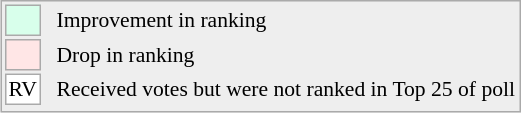<table align=right style="font-size:90%; border:1px solid #aaaaaa; white-space:nowrap; background:#eeeeee;">
<tr>
<td style="background:#d8ffeb; width:20px; border:1px solid #aaaaaa;"> </td>
<td rowspan=5> </td>
<td>Improvement in ranking</td>
</tr>
<tr>
<td style="background:#ffe6e6; width:20px; border:1px solid #aaaaaa;"> </td>
<td>Drop in ranking</td>
</tr>
<tr>
<td align=center style="width:20px; border:1px solid #aaaaaa; background:white;">RV</td>
<td>Received votes but were not ranked in Top 25 of poll</td>
</tr>
<tr>
</tr>
</table>
